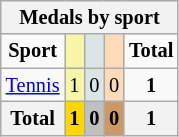<table class="wikitable" style="font-size:85%">
<tr style="background:#efefef;">
<th colspan=7>Medals by sport</th>
</tr>
<tr align=center>
<td><strong>Sport</strong></td>
<td bgcolor=#f7f6a8></td>
<td bgcolor=#dce5e5></td>
<td bgcolor=#ffdab9></td>
<td><strong>Total</strong></td>
</tr>
<tr align=center>
<td><a href='#'>Tennis</a></td>
<td style="background:#F7F6A8;">1</td>
<td style="background:#DCE5E5;">0</td>
<td style="background:#FFDAB9;">0</td>
<td><strong>1</strong></td>
</tr>
<tr align=center>
<th>Total</th>
<th style="background:gold;">1</th>
<th style="background:silver;">0</th>
<th style="background:#c96;">0</th>
<th>1</th>
</tr>
</table>
